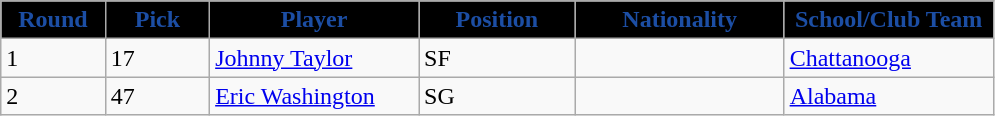<table class="wikitable sortable sortable">
<tr>
<th style="background:#000000; color:#1C4EA4"  width="10%">Round</th>
<th style="background:#000000; color:#1C4EA4"  width="10%">Pick</th>
<th style="background:#000000; color:#1C4EA4"  width="20%">Player</th>
<th style="background:#000000; color:#1C4EA4"  width="15%">Position</th>
<th style="background:#000000; color:#1C4EA4"  width="20%">Nationality</th>
<th style="background:#000000; color:#1C4EA4"  width="20%">School/Club Team</th>
</tr>
<tr>
<td>1</td>
<td>17</td>
<td><a href='#'>Johnny Taylor</a></td>
<td>SF</td>
<td></td>
<td><a href='#'>Chattanooga</a></td>
</tr>
<tr>
<td>2</td>
<td>47</td>
<td><a href='#'>Eric Washington</a></td>
<td>SG</td>
<td></td>
<td><a href='#'>Alabama</a></td>
</tr>
</table>
